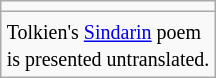<table class="wikitable" style="margin: 1em auto;">
<tr>
<td><em></em></td>
</tr>
<tr>
<td><small>Tolkien's <a href='#'>Sindarin</a> poem<br>is presented untranslated.</small></td>
</tr>
</table>
